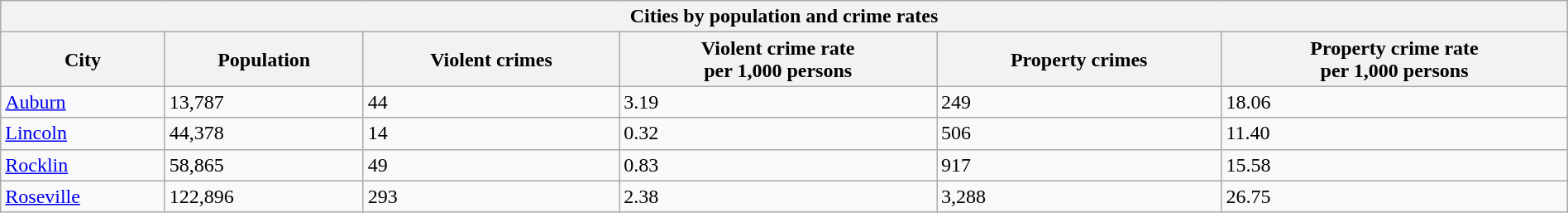<table class="wikitable collapsible collapsed sortable" style="width: 100%;">
<tr>
<th colspan="9">Cities by population and crime rates</th>
</tr>
<tr>
<th>City</th>
<th data-sort-type="number">Population</th>
<th data-sort-type="number">Violent crimes</th>
<th data-sort-type="number">Violent crime rate<br>per 1,000 persons</th>
<th data-sort-type="number">Property crimes</th>
<th data-sort-type="number">Property crime rate<br>per 1,000 persons</th>
</tr>
<tr>
<td><a href='#'>Auburn</a></td>
<td>13,787</td>
<td>44</td>
<td>3.19</td>
<td>249</td>
<td>18.06</td>
</tr>
<tr>
<td><a href='#'>Lincoln</a></td>
<td>44,378</td>
<td>14</td>
<td>0.32</td>
<td>506</td>
<td>11.40</td>
</tr>
<tr>
<td><a href='#'>Rocklin</a></td>
<td>58,865</td>
<td>49</td>
<td>0.83</td>
<td>917</td>
<td>15.58</td>
</tr>
<tr>
<td><a href='#'>Roseville</a></td>
<td>122,896</td>
<td>293</td>
<td>2.38</td>
<td>3,288</td>
<td>26.75</td>
</tr>
</table>
